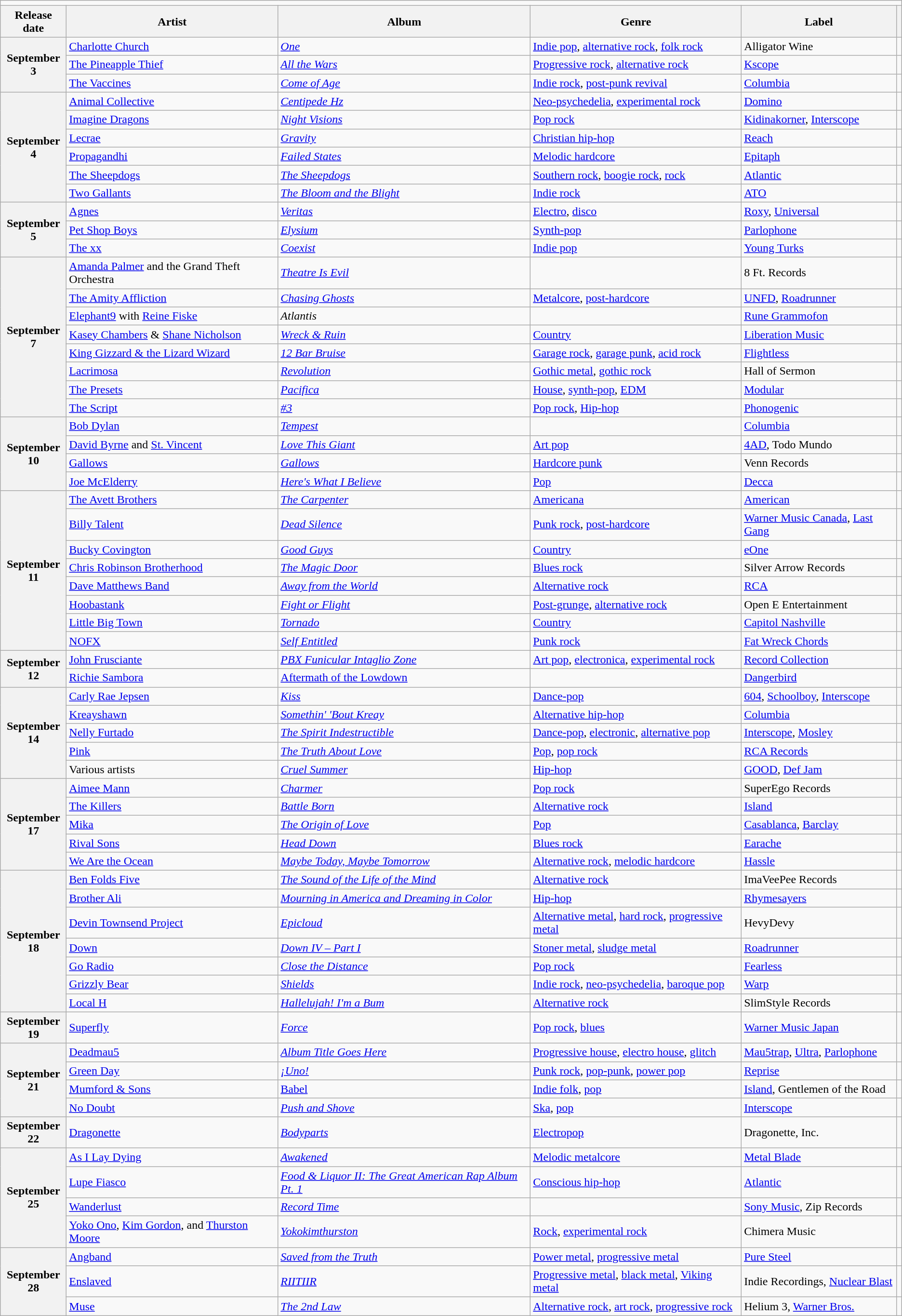<table class="wikitable plainrowheaders">
<tr>
<td colspan="6" style="text-align:center;"></td>
</tr>
<tr>
<th scope="col">Release date</th>
<th scope="col">Artist</th>
<th scope="col">Album</th>
<th scope="col">Genre</th>
<th scope="col">Label</th>
<th scope="col"></th>
</tr>
<tr>
<th scope="row" rowspan="3" style="text-align:center;">September<br>3</th>
<td><a href='#'>Charlotte Church</a></td>
<td><em><a href='#'>One</a></em></td>
<td><a href='#'>Indie pop</a>, <a href='#'>alternative rock</a>, <a href='#'>folk rock</a></td>
<td>Alligator Wine</td>
<td></td>
</tr>
<tr>
<td><a href='#'>The Pineapple Thief</a></td>
<td><em><a href='#'>All the Wars</a></em></td>
<td><a href='#'>Progressive rock</a>, <a href='#'>alternative rock</a></td>
<td><a href='#'>Kscope</a></td>
<td></td>
</tr>
<tr>
<td><a href='#'>The Vaccines</a></td>
<td><em><a href='#'>Come of Age</a></em></td>
<td><a href='#'>Indie rock</a>, <a href='#'>post-punk revival</a></td>
<td><a href='#'>Columbia</a></td>
<td></td>
</tr>
<tr>
<th scope="row" rowspan="6" style="text-align:center;">September<br>4</th>
<td><a href='#'>Animal Collective</a></td>
<td><em><a href='#'>Centipede Hz</a></em></td>
<td><a href='#'>Neo-psychedelia</a>, <a href='#'>experimental rock</a></td>
<td><a href='#'>Domino</a></td>
<td></td>
</tr>
<tr>
<td><a href='#'>Imagine Dragons</a></td>
<td><em><a href='#'>Night Visions</a></em></td>
<td><a href='#'>Pop rock</a></td>
<td><a href='#'>Kidinakorner</a>, <a href='#'>Interscope</a></td>
<td></td>
</tr>
<tr>
<td><a href='#'>Lecrae</a></td>
<td><em><a href='#'>Gravity</a></em></td>
<td><a href='#'>Christian hip-hop</a></td>
<td><a href='#'>Reach</a></td>
<td></td>
</tr>
<tr>
<td><a href='#'>Propagandhi</a></td>
<td><em><a href='#'>Failed States</a></em></td>
<td><a href='#'>Melodic hardcore</a></td>
<td><a href='#'>Epitaph</a></td>
<td></td>
</tr>
<tr>
<td><a href='#'>The Sheepdogs</a></td>
<td><em><a href='#'>The Sheepdogs</a></em></td>
<td><a href='#'>Southern rock</a>, <a href='#'>boogie rock</a>, <a href='#'>rock</a></td>
<td><a href='#'>Atlantic</a></td>
<td></td>
</tr>
<tr>
<td><a href='#'>Two Gallants</a></td>
<td><em><a href='#'>The Bloom and the Blight</a></em></td>
<td><a href='#'>Indie rock</a></td>
<td><a href='#'>ATO</a></td>
<td></td>
</tr>
<tr>
<th scope="row" rowspan="3" style="text-align:center;">September<br>5</th>
<td><a href='#'>Agnes</a></td>
<td><em><a href='#'>Veritas</a></em></td>
<td><a href='#'>Electro</a>, <a href='#'>disco</a></td>
<td><a href='#'>Roxy</a>, <a href='#'>Universal</a></td>
<td></td>
</tr>
<tr>
<td><a href='#'>Pet Shop Boys</a></td>
<td><em><a href='#'>Elysium</a></em></td>
<td><a href='#'>Synth-pop</a></td>
<td><a href='#'>Parlophone</a></td>
<td></td>
</tr>
<tr>
<td><a href='#'>The xx</a></td>
<td><em><a href='#'>Coexist</a></em></td>
<td><a href='#'>Indie pop</a></td>
<td><a href='#'>Young Turks</a></td>
<td></td>
</tr>
<tr>
<th scope="row" rowspan="8" style="text-align:center;">September<br>7</th>
<td><a href='#'>Amanda Palmer</a> and the Grand Theft Orchestra</td>
<td><em><a href='#'>Theatre Is Evil</a></em></td>
<td></td>
<td>8 Ft. Records</td>
<td></td>
</tr>
<tr>
<td><a href='#'>The Amity Affliction</a></td>
<td><em><a href='#'>Chasing Ghosts</a></em></td>
<td><a href='#'>Metalcore</a>, <a href='#'>post-hardcore</a></td>
<td><a href='#'>UNFD</a>, <a href='#'>Roadrunner</a></td>
<td></td>
</tr>
<tr>
<td><a href='#'>Elephant9</a> with <a href='#'>Reine Fiske</a></td>
<td><em>Atlantis</em></td>
<td></td>
<td><a href='#'>Rune Grammofon</a></td>
<td></td>
</tr>
<tr>
<td><a href='#'>Kasey Chambers</a> & <a href='#'>Shane Nicholson</a></td>
<td><em><a href='#'>Wreck & Ruin</a></em></td>
<td><a href='#'>Country</a></td>
<td><a href='#'>Liberation Music</a></td>
<td></td>
</tr>
<tr>
<td><a href='#'>King Gizzard & the Lizard Wizard</a></td>
<td><em><a href='#'>12 Bar Bruise</a></em></td>
<td><a href='#'>Garage rock</a>, <a href='#'>garage punk</a>, <a href='#'>acid rock</a></td>
<td><a href='#'>Flightless</a></td>
<td></td>
</tr>
<tr>
<td><a href='#'>Lacrimosa</a></td>
<td><em><a href='#'>Revolution</a></em></td>
<td><a href='#'>Gothic metal</a>, <a href='#'>gothic rock</a></td>
<td>Hall of Sermon</td>
<td></td>
</tr>
<tr>
<td><a href='#'>The Presets</a></td>
<td><em><a href='#'>Pacifica</a></em></td>
<td><a href='#'>House</a>, <a href='#'>synth-pop</a>, <a href='#'>EDM</a></td>
<td><a href='#'>Modular</a></td>
<td></td>
</tr>
<tr>
<td><a href='#'>The Script</a></td>
<td><em><a href='#'>#3</a></em></td>
<td><a href='#'>Pop rock</a>, <a href='#'>Hip-hop</a></td>
<td><a href='#'>Phonogenic</a></td>
<td></td>
</tr>
<tr>
<th scope="row" rowspan="4" style="text-align:center;">September<br>10</th>
<td><a href='#'>Bob Dylan</a></td>
<td><em><a href='#'>Tempest</a></em></td>
<td></td>
<td><a href='#'>Columbia</a></td>
<td></td>
</tr>
<tr>
<td><a href='#'>David Byrne</a> and <a href='#'>St. Vincent</a></td>
<td><em><a href='#'>Love This Giant</a></em></td>
<td><a href='#'>Art pop</a></td>
<td><a href='#'>4AD</a>, Todo Mundo</td>
<td></td>
</tr>
<tr>
<td><a href='#'>Gallows</a></td>
<td><em><a href='#'>Gallows</a></em></td>
<td><a href='#'>Hardcore punk</a></td>
<td>Venn Records</td>
<td></td>
</tr>
<tr>
<td><a href='#'>Joe McElderry</a></td>
<td><em><a href='#'>Here's What I Believe</a></em></td>
<td><a href='#'>Pop</a></td>
<td><a href='#'>Decca</a></td>
<td></td>
</tr>
<tr>
<th scope="row" rowspan="8" style="text-align:center;">September<br>11</th>
<td><a href='#'>The Avett Brothers</a></td>
<td><em><a href='#'>The Carpenter</a></em></td>
<td><a href='#'>Americana</a></td>
<td><a href='#'>American</a></td>
<td></td>
</tr>
<tr>
<td><a href='#'>Billy Talent</a></td>
<td><em><a href='#'>Dead Silence</a></em></td>
<td><a href='#'>Punk rock</a>, <a href='#'>post-hardcore</a></td>
<td><a href='#'>Warner Music Canada</a>, <a href='#'>Last Gang</a></td>
<td></td>
</tr>
<tr>
<td><a href='#'>Bucky Covington</a></td>
<td><em><a href='#'>Good Guys</a></em></td>
<td><a href='#'>Country</a></td>
<td><a href='#'>eOne</a></td>
<td></td>
</tr>
<tr>
<td><a href='#'>Chris Robinson Brotherhood</a></td>
<td><em><a href='#'>The Magic Door</a></em></td>
<td><a href='#'>Blues rock</a></td>
<td>Silver Arrow Records</td>
<td></td>
</tr>
<tr>
<td><a href='#'>Dave Matthews Band</a></td>
<td><em><a href='#'>Away from the World</a></em></td>
<td><a href='#'>Alternative rock</a></td>
<td><a href='#'>RCA</a></td>
<td></td>
</tr>
<tr>
<td><a href='#'>Hoobastank</a></td>
<td><em><a href='#'>Fight or Flight</a></em></td>
<td><a href='#'>Post-grunge</a>, <a href='#'>alternative rock</a></td>
<td>Open E Entertainment</td>
<td></td>
</tr>
<tr>
<td><a href='#'>Little Big Town</a></td>
<td><em><a href='#'>Tornado</a></em></td>
<td><a href='#'>Country</a></td>
<td><a href='#'>Capitol Nashville</a></td>
<td></td>
</tr>
<tr>
<td><a href='#'>NOFX</a></td>
<td><em><a href='#'>Self Entitled</a></em></td>
<td><a href='#'>Punk rock</a></td>
<td><a href='#'>Fat Wreck Chords</a></td>
<td></td>
</tr>
<tr>
<th scope="row" rowspan="2" style="text-align:center;">September<br>12</th>
<td><a href='#'>John Frusciante</a></td>
<td><em><a href='#'>PBX Funicular Intaglio Zone</a></em></td>
<td><a href='#'>Art pop</a>, <a href='#'>electronica</a>, <a href='#'>experimental rock</a></td>
<td><a href='#'>Record Collection</a></td>
<td></td>
</tr>
<tr>
<td><a href='#'>Richie Sambora</a></td>
<td><a href='#'>Aftermath of the Lowdown</a></td>
<td></td>
<td><a href='#'>Dangerbird</a></td>
<td></td>
</tr>
<tr>
<th scope="row" rowspan="5" style="text-align:center;">September<br>14</th>
<td><a href='#'>Carly Rae Jepsen</a></td>
<td><em><a href='#'>Kiss</a></em></td>
<td><a href='#'>Dance-pop</a></td>
<td><a href='#'>604</a>, <a href='#'>Schoolboy</a>, <a href='#'>Interscope</a></td>
<td></td>
</tr>
<tr>
<td><a href='#'>Kreayshawn</a></td>
<td><em><a href='#'>Somethin' 'Bout Kreay</a></em></td>
<td><a href='#'>Alternative hip-hop</a></td>
<td><a href='#'>Columbia</a></td>
<td></td>
</tr>
<tr>
<td><a href='#'>Nelly Furtado</a></td>
<td><em><a href='#'>The Spirit Indestructible</a></em></td>
<td><a href='#'>Dance-pop</a>, <a href='#'>electronic</a>, <a href='#'>alternative pop</a></td>
<td><a href='#'>Interscope</a>, <a href='#'>Mosley</a></td>
<td></td>
</tr>
<tr>
<td><a href='#'>Pink</a></td>
<td><em><a href='#'>The Truth About Love</a></em></td>
<td><a href='#'>Pop</a>, <a href='#'>pop rock</a></td>
<td><a href='#'>RCA Records</a></td>
<td></td>
</tr>
<tr>
<td>Various artists</td>
<td><em><a href='#'>Cruel Summer</a></em></td>
<td><a href='#'>Hip-hop</a></td>
<td><a href='#'>GOOD</a>, <a href='#'>Def Jam</a></td>
<td></td>
</tr>
<tr>
<th scope="row" rowspan="5" style="text-align:center;">September<br>17</th>
<td><a href='#'>Aimee Mann</a></td>
<td><em><a href='#'>Charmer</a></em></td>
<td><a href='#'>Pop rock</a></td>
<td>SuperEgo Records</td>
<td></td>
</tr>
<tr>
<td><a href='#'>The Killers</a></td>
<td><em><a href='#'>Battle Born</a></em></td>
<td><a href='#'>Alternative rock</a></td>
<td><a href='#'>Island</a></td>
<td></td>
</tr>
<tr>
<td><a href='#'>Mika</a></td>
<td><em><a href='#'>The Origin of Love</a></em></td>
<td><a href='#'>Pop</a></td>
<td><a href='#'>Casablanca</a>, <a href='#'>Barclay</a></td>
<td></td>
</tr>
<tr>
<td><a href='#'>Rival Sons</a></td>
<td><em><a href='#'>Head Down</a></em></td>
<td><a href='#'>Blues rock</a></td>
<td><a href='#'>Earache</a></td>
<td></td>
</tr>
<tr>
<td><a href='#'>We Are the Ocean</a></td>
<td><em><a href='#'>Maybe Today, Maybe Tomorrow</a></em></td>
<td><a href='#'>Alternative rock</a>, <a href='#'>melodic hardcore</a></td>
<td><a href='#'>Hassle</a></td>
<td></td>
</tr>
<tr>
<th scope="row" rowspan="7" style="text-align:center;">September<br>18</th>
<td><a href='#'>Ben Folds Five</a></td>
<td><em><a href='#'>The Sound of the Life of the Mind</a></em></td>
<td><a href='#'>Alternative rock</a></td>
<td>ImaVeePee Records</td>
<td></td>
</tr>
<tr>
<td><a href='#'>Brother Ali</a></td>
<td><em><a href='#'>Mourning in America and Dreaming in Color</a></em></td>
<td><a href='#'>Hip-hop</a></td>
<td><a href='#'>Rhymesayers</a></td>
<td></td>
</tr>
<tr>
<td><a href='#'>Devin Townsend Project</a></td>
<td><em><a href='#'>Epicloud</a></em></td>
<td><a href='#'>Alternative metal</a>, <a href='#'>hard rock</a>, <a href='#'>progressive metal</a></td>
<td>HevyDevy</td>
<td></td>
</tr>
<tr>
<td><a href='#'>Down</a></td>
<td><em><a href='#'>Down IV – Part I</a></em></td>
<td><a href='#'>Stoner metal</a>, <a href='#'>sludge metal</a></td>
<td><a href='#'>Roadrunner</a></td>
<td></td>
</tr>
<tr>
<td><a href='#'>Go Radio</a></td>
<td><em><a href='#'>Close the Distance</a></em></td>
<td><a href='#'>Pop rock</a></td>
<td><a href='#'>Fearless</a></td>
<td></td>
</tr>
<tr>
<td><a href='#'>Grizzly Bear</a></td>
<td><em><a href='#'>Shields</a></em></td>
<td><a href='#'>Indie rock</a>, <a href='#'>neo-psychedelia</a>, <a href='#'>baroque pop</a></td>
<td><a href='#'>Warp</a></td>
<td></td>
</tr>
<tr>
<td><a href='#'>Local H</a></td>
<td><em><a href='#'>Hallelujah! I'm a Bum</a></em></td>
<td><a href='#'>Alternative rock</a></td>
<td>SlimStyle Records</td>
<td></td>
</tr>
<tr>
<th scope="row" style="text-align:center;">September<br>19</th>
<td><a href='#'>Superfly</a></td>
<td><em><a href='#'>Force</a></em></td>
<td><a href='#'>Pop rock</a>, <a href='#'>blues</a></td>
<td><a href='#'>Warner Music Japan</a></td>
<td></td>
</tr>
<tr>
<th scope="row" rowspan="4" style="text-align:center;">September<br>21</th>
<td><a href='#'>Deadmau5</a></td>
<td><em><a href='#'>Album Title Goes Here</a></em></td>
<td><a href='#'>Progressive house</a>, <a href='#'>electro house</a>, <a href='#'>glitch</a></td>
<td><a href='#'>Mau5trap</a>, <a href='#'>Ultra</a>, <a href='#'>Parlophone</a></td>
<td></td>
</tr>
<tr>
<td><a href='#'>Green Day</a></td>
<td><em><a href='#'>¡Uno!</a></em></td>
<td><a href='#'>Punk rock</a>, <a href='#'>pop-punk</a>, <a href='#'>power pop</a></td>
<td><a href='#'>Reprise</a></td>
<td></td>
</tr>
<tr>
<td><a href='#'>Mumford & Sons</a></td>
<td><a href='#'>Babel</a></td>
<td><a href='#'>Indie folk</a>, <a href='#'>pop</a></td>
<td><a href='#'>Island</a>, Gentlemen of the Road</td>
<td></td>
</tr>
<tr>
<td><a href='#'>No Doubt</a></td>
<td><em><a href='#'>Push and Shove</a></em></td>
<td><a href='#'>Ska</a>, <a href='#'>pop</a></td>
<td><a href='#'>Interscope</a></td>
<td></td>
</tr>
<tr>
<th scope="row" style="text-align:center;">September<br>22</th>
<td><a href='#'>Dragonette</a></td>
<td><em><a href='#'>Bodyparts</a></em></td>
<td><a href='#'>Electropop</a></td>
<td>Dragonette, Inc.</td>
<td></td>
</tr>
<tr>
<th scope="row" rowspan="4" style="text-align:center;">September<br>25</th>
<td><a href='#'>As I Lay Dying</a></td>
<td><em><a href='#'>Awakened</a></em></td>
<td><a href='#'>Melodic metalcore</a></td>
<td><a href='#'>Metal Blade</a></td>
<td></td>
</tr>
<tr>
<td><a href='#'>Lupe Fiasco</a></td>
<td><em><a href='#'>Food & Liquor II: The Great American Rap Album Pt. 1</a></em></td>
<td><a href='#'>Conscious hip-hop</a></td>
<td><a href='#'>Atlantic</a></td>
<td></td>
</tr>
<tr>
<td><a href='#'>Wanderlust</a></td>
<td><em><a href='#'>Record Time</a></em></td>
<td></td>
<td><a href='#'>Sony Music</a>, Zip Records</td>
<td></td>
</tr>
<tr>
<td><a href='#'>Yoko Ono</a>, <a href='#'>Kim Gordon</a>, and <a href='#'>Thurston Moore</a></td>
<td><em><a href='#'>Yokokimthurston</a></em></td>
<td><a href='#'>Rock</a>, <a href='#'>experimental rock</a></td>
<td>Chimera Music</td>
<td></td>
</tr>
<tr>
<th scope="row" rowspan="3" style="text-align:center;">September<br>28</th>
<td><a href='#'>Angband</a></td>
<td><em><a href='#'>Saved from the Truth</a></em></td>
<td><a href='#'>Power metal</a>, <a href='#'>progressive metal</a></td>
<td><a href='#'>Pure Steel</a></td>
<td></td>
</tr>
<tr>
<td><a href='#'>Enslaved</a></td>
<td><em><a href='#'>RIITIIR</a></em></td>
<td><a href='#'>Progressive metal</a>, <a href='#'>black metal</a>, <a href='#'>Viking metal</a></td>
<td>Indie Recordings, <a href='#'>Nuclear Blast</a></td>
<td></td>
</tr>
<tr>
<td><a href='#'>Muse</a></td>
<td><em><a href='#'>The 2nd Law</a></em></td>
<td><a href='#'>Alternative rock</a>, <a href='#'>art rock</a>, <a href='#'>progressive rock</a></td>
<td>Helium 3, <a href='#'>Warner Bros.</a></td>
<td></td>
</tr>
</table>
